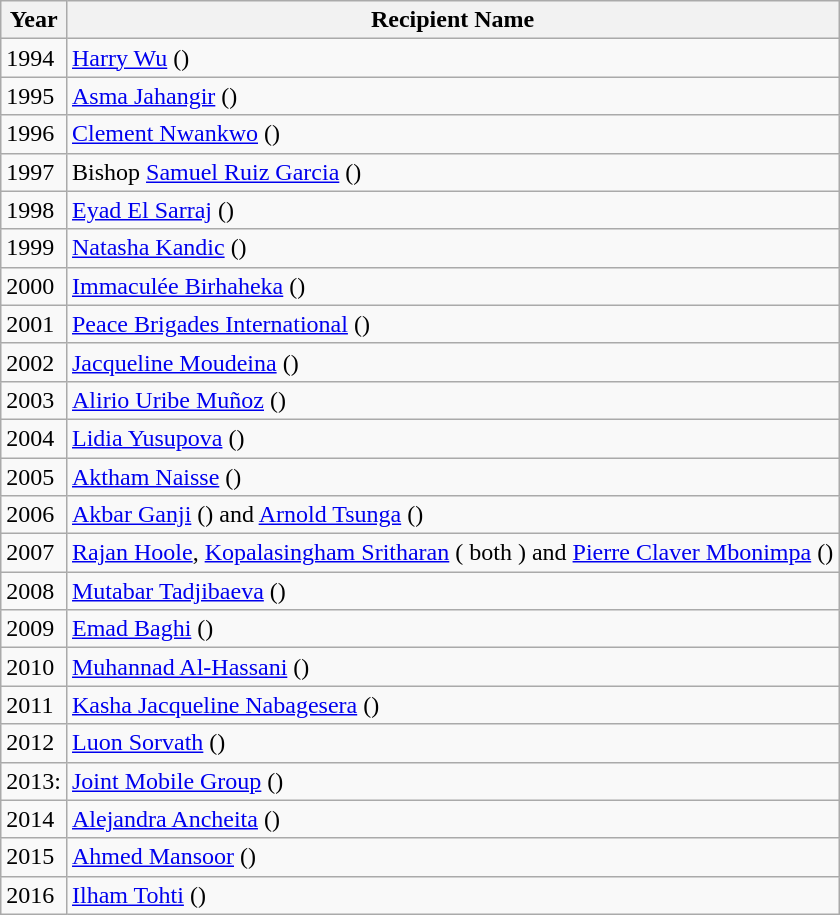<table class="wikitable">
<tr>
<th>Year</th>
<th>Recipient Name</th>
</tr>
<tr>
<td>1994</td>
<td><a href='#'>Harry Wu</a> ()</td>
</tr>
<tr>
<td>1995</td>
<td><a href='#'>Asma Jahangir</a> ()</td>
</tr>
<tr>
<td>1996</td>
<td><a href='#'>Clement Nwankwo</a> ()</td>
</tr>
<tr>
<td>1997</td>
<td>Bishop <a href='#'>Samuel Ruiz Garcia</a> ()</td>
</tr>
<tr>
<td>1998</td>
<td><a href='#'>Eyad El Sarraj</a> ()</td>
</tr>
<tr>
<td>1999</td>
<td><a href='#'>Natasha Kandic</a> ()</td>
</tr>
<tr>
<td>2000</td>
<td><a href='#'>Immaculée Birhaheka</a> ()</td>
</tr>
<tr>
<td>2001</td>
<td><a href='#'>Peace Brigades International</a> ()</td>
</tr>
<tr>
<td>2002</td>
<td><a href='#'>Jacqueline Moudeina</a> ()</td>
</tr>
<tr>
<td>2003</td>
<td><a href='#'>Alirio Uribe Muñoz</a> ()</td>
</tr>
<tr>
<td>2004</td>
<td><a href='#'>Lidia Yusupova</a> ()</td>
</tr>
<tr>
<td>2005</td>
<td><a href='#'>Aktham Naisse</a> ()</td>
</tr>
<tr>
<td>2006</td>
<td><a href='#'>Akbar Ganji</a> () and <a href='#'>Arnold Tsunga</a> ()</td>
</tr>
<tr>
<td>2007</td>
<td><a href='#'>Rajan Hoole</a>, <a href='#'>Kopalasingham Sritharan</a> ( both ) and <a href='#'>Pierre Claver Mbonimpa</a> ()</td>
</tr>
<tr>
<td>2008</td>
<td><a href='#'>Mutabar Tadjibaeva</a> ()</td>
</tr>
<tr>
<td>2009</td>
<td><a href='#'>Emad Baghi</a> ()</td>
</tr>
<tr>
<td>2010</td>
<td><a href='#'>Muhannad Al-Hassani</a> ()</td>
</tr>
<tr>
<td>2011</td>
<td><a href='#'>Kasha Jacqueline Nabagesera</a> ()</td>
</tr>
<tr>
<td>2012</td>
<td><a href='#'>Luon Sorvath</a> ()</td>
</tr>
<tr>
<td>2013:</td>
<td><a href='#'>Joint Mobile Group</a> ()</td>
</tr>
<tr>
<td>2014</td>
<td><a href='#'>Alejandra Ancheita</a> ()</td>
</tr>
<tr>
<td>2015</td>
<td><a href='#'>Ahmed Mansoor</a> ()</td>
</tr>
<tr>
<td>2016</td>
<td><a href='#'>Ilham Tohti</a> ()</td>
</tr>
</table>
